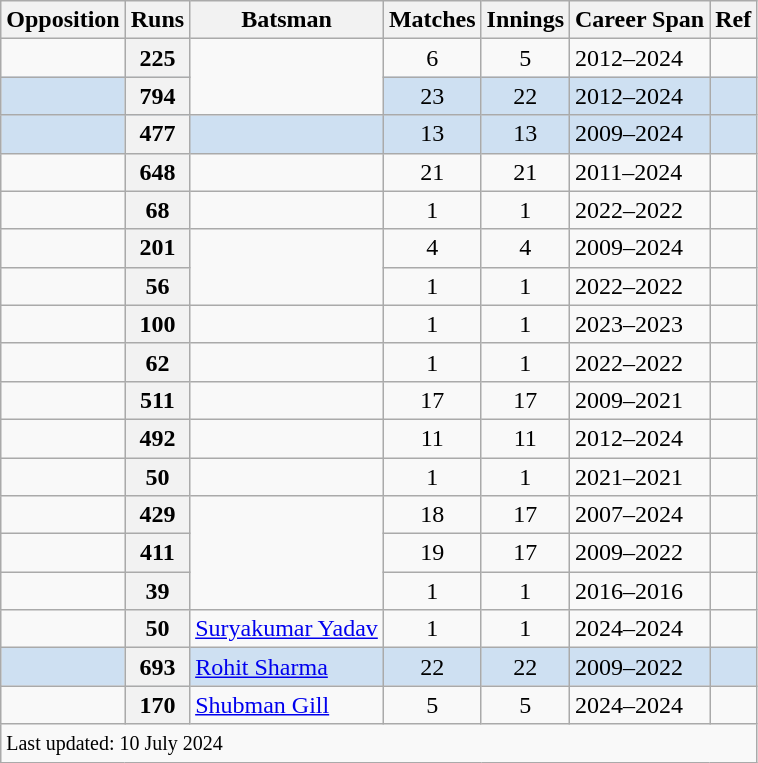<table class="wikitable plainrowheaders sortable">
<tr>
<th scope="col">Opposition</th>
<th scope="col">Runs</th>
<th scope="col">Batsman</th>
<th scope="col">Matches</th>
<th scope="col">Innings</th>
<th scope="col">Career Span</th>
<th scope="col">Ref</th>
</tr>
<tr>
<td></td>
<th>225</th>
<td rowspan=2></td>
<td align=center>6</td>
<td align=center>5</td>
<td>2012–2024</td>
<td></td>
</tr>
<tr bgcolor=#cee0f2>
<td></td>
<th>794</th>
<td align=center>23</td>
<td align=center>22</td>
<td>2012–2024</td>
<td></td>
</tr>
<tr bgcolor=#cee0f2>
<td></td>
<th>477</th>
<td></td>
<td align=center>13</td>
<td align=center>13</td>
<td>2009–2024</td>
<td></td>
</tr>
<tr>
<td></td>
<th>648</th>
<td></td>
<td align=center>21</td>
<td align=center>21</td>
<td>2011–2024</td>
<td></td>
</tr>
<tr>
<td></td>
<th>68</th>
<td></td>
<td align=center>1</td>
<td align=center>1</td>
<td>2022–2022</td>
<td></td>
</tr>
<tr>
<td></td>
<th>201</th>
<td rowspan=2></td>
<td align=center>4</td>
<td align=center>4</td>
<td>2009–2024</td>
<td></td>
</tr>
<tr>
<td></td>
<th>56</th>
<td align=center>1</td>
<td align=center>1</td>
<td>2022–2022</td>
<td></td>
</tr>
<tr>
<td></td>
<th>100</th>
<td></td>
<td align=center>1</td>
<td align=center>1</td>
<td>2023–2023</td>
<td></td>
</tr>
<tr>
<td></td>
<th>62</th>
<td></td>
<td align=center>1</td>
<td align=center>1</td>
<td>2022–2022</td>
<td></td>
</tr>
<tr>
<td></td>
<th>511</th>
<td></td>
<td align=center>17</td>
<td align=center>17</td>
<td>2009–2021</td>
<td></td>
</tr>
<tr>
<td></td>
<th>492</th>
<td></td>
<td align=center>11</td>
<td align=center>11</td>
<td>2012–2024</td>
<td></td>
</tr>
<tr>
<td></td>
<th>50</th>
<td></td>
<td align=center>1</td>
<td align=center>1</td>
<td>2021–2021</td>
<td></td>
</tr>
<tr>
<td></td>
<th>429</th>
<td rowspan=3></td>
<td align=center>18</td>
<td align=center>17</td>
<td>2007–2024</td>
<td></td>
</tr>
<tr>
<td></td>
<th>411</th>
<td align=center>19</td>
<td align=center>17</td>
<td>2009–2022</td>
<td></td>
</tr>
<tr>
<td></td>
<th>39</th>
<td align=center>1</td>
<td align=center>1</td>
<td>2016–2016</td>
<td></td>
</tr>
<tr>
<td></td>
<th>50</th>
<td><a href='#'>Suryakumar Yadav</a></td>
<td align=center>1</td>
<td align=center>1</td>
<td>2024–2024</td>
<td></td>
</tr>
<tr bgcolor=#cee0f2>
<td></td>
<th>693</th>
<td><a href='#'>Rohit Sharma</a></td>
<td align=center>22</td>
<td align=center>22</td>
<td>2009–2022</td>
<td></td>
</tr>
<tr>
<td></td>
<th>170</th>
<td><a href='#'>Shubman Gill</a></td>
<td align=center>5</td>
<td align=center>5</td>
<td>2024–2024</td>
<td></td>
</tr>
<tr>
<td colspan=7><small>Last updated: 10 July 2024</small></td>
</tr>
</table>
